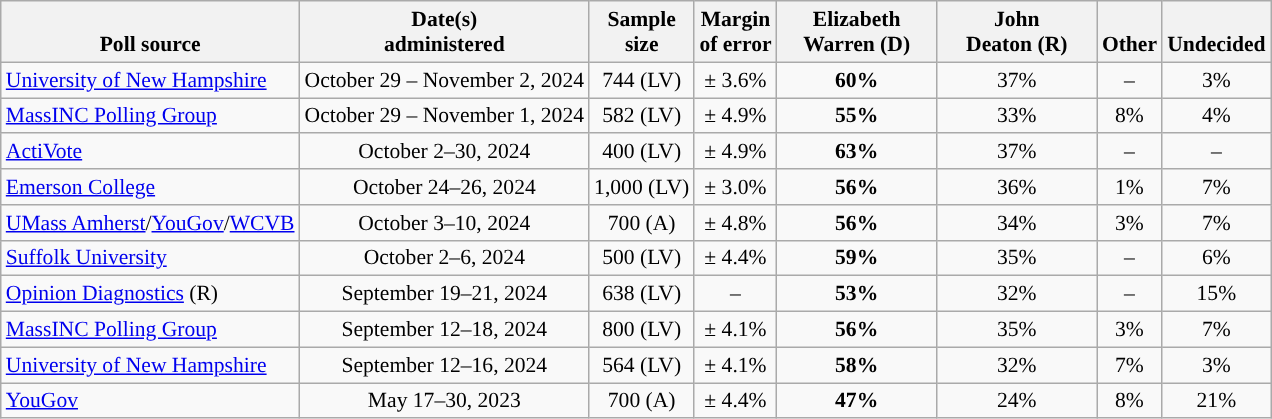<table class="wikitable" style="font-size:90%;text-align:center;">
<tr valign=bottom>
<th>Poll source</th>
<th>Date(s)<br>administered</th>
<th>Sample<br>size</th>
<th>Margin<br>of error</th>
<th style="width:100px;">Elizabeth<br>Warren (D)</th>
<th style="width:100px;">John<br>Deaton (R)</th>
<th>Other</th>
<th>Undecided</th>
</tr>
<tr>
<td style="text-align:left"><a href='#'>University of New Hampshire</a></td>
<td>October 29  – November 2, 2024</td>
<td>744 (LV)</td>
<td>± 3.6%</td>
<td><strong>60%</strong></td>
<td>37%</td>
<td>–</td>
<td>3%</td>
</tr>
<tr>
<td style="text-align:left"><a href='#'>MassINC Polling Group</a></td>
<td>October 29 – November 1, 2024</td>
<td>582 (LV)</td>
<td>± 4.9%</td>
<td><strong>55%</strong></td>
<td>33%</td>
<td>8%</td>
<td>4%</td>
</tr>
<tr>
<td style="text-align:left"><a href='#'>ActiVote</a></td>
<td>October 2–30, 2024</td>
<td>400 (LV)</td>
<td>± 4.9%</td>
<td><strong>63%</strong></td>
<td>37%</td>
<td>–</td>
<td>–</td>
</tr>
<tr>
<td style="text-align:left"><a href='#'>Emerson College</a></td>
<td>October 24–26, 2024</td>
<td>1,000 (LV)</td>
<td>± 3.0%</td>
<td><strong>56%</strong></td>
<td>36%</td>
<td>1%</td>
<td>7%</td>
</tr>
<tr>
<td style="text-align:left"><a href='#'>UMass Amherst</a>/<a href='#'>YouGov</a>/<a href='#'>WCVB</a></td>
<td>October 3–10, 2024</td>
<td>700 (A)</td>
<td>± 4.8%</td>
<td><strong>56%</strong></td>
<td>34%</td>
<td>3%</td>
<td>7%</td>
</tr>
<tr>
<td style="text-align:left"><a href='#'>Suffolk University</a></td>
<td>October 2–6, 2024</td>
<td>500 (LV)</td>
<td>± 4.4%</td>
<td><strong>59%</strong></td>
<td>35%</td>
<td>–</td>
<td>6%</td>
</tr>
<tr>
<td style="text-align:left"><a href='#'>Opinion Diagnostics</a> (R)</td>
<td>September 19–21, 2024</td>
<td>638 (LV)</td>
<td>–</td>
<td><strong>53%</strong></td>
<td>32%</td>
<td>–</td>
<td>15%</td>
</tr>
<tr>
<td style="text-align:left"><a href='#'>MassINC Polling Group</a></td>
<td>September 12–18, 2024</td>
<td>800 (LV)</td>
<td>± 4.1%</td>
<td><strong>56%</strong></td>
<td>35%</td>
<td>3%</td>
<td>7%</td>
</tr>
<tr>
<td style="text-align:left"><a href='#'>University of New Hampshire</a></td>
<td>September 12–16, 2024</td>
<td>564 (LV)</td>
<td>± 4.1%</td>
<td><strong>58%</strong></td>
<td>32%</td>
<td>7%</td>
<td>3%</td>
</tr>
<tr>
<td style="text-align:left"><a href='#'>YouGov</a></td>
<td>May 17–30, 2023</td>
<td>700 (A)</td>
<td>± 4.4%</td>
<td><strong>47%</strong></td>
<td>24%</td>
<td>8%</td>
<td>21%</td>
</tr>
</table>
